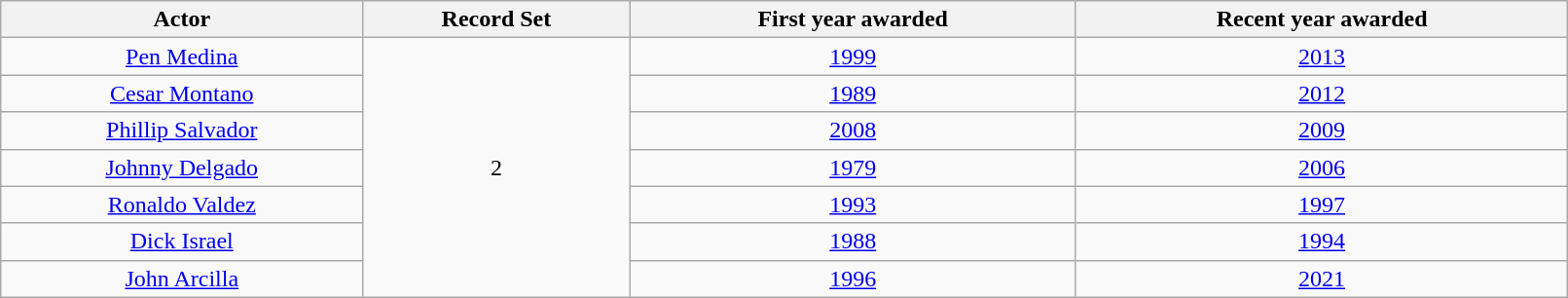<table class="wikitable" width=85% style="text-align: center">
<tr>
<th>Actor</th>
<th>Record Set</th>
<th>First year awarded</th>
<th>Recent year awarded</th>
</tr>
<tr>
<td><a href='#'>Pen Medina</a></td>
<td rowspan=7>2</td>
<td><a href='#'>1999</a></td>
<td><a href='#'>2013</a></td>
</tr>
<tr>
<td><a href='#'>Cesar Montano</a></td>
<td><a href='#'>1989</a></td>
<td><a href='#'>2012</a></td>
</tr>
<tr>
<td><a href='#'>Phillip Salvador</a></td>
<td><a href='#'>2008</a></td>
<td><a href='#'>2009</a></td>
</tr>
<tr>
<td><a href='#'>Johnny Delgado</a></td>
<td><a href='#'>1979</a></td>
<td><a href='#'>2006</a></td>
</tr>
<tr>
<td><a href='#'>Ronaldo Valdez</a></td>
<td><a href='#'>1993</a></td>
<td><a href='#'>1997</a></td>
</tr>
<tr>
<td><a href='#'>Dick Israel</a></td>
<td><a href='#'>1988</a></td>
<td><a href='#'>1994</a></td>
</tr>
<tr>
<td><a href='#'>John Arcilla</a></td>
<td><a href='#'>1996</a></td>
<td><a href='#'>2021</a></td>
</tr>
</table>
